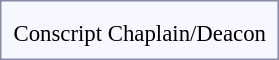<table style="border:1px solid #8888aa; background-color:#f7f8ff; padding:5px; font-size:95%; margin: 0px 12px 12px 0px; text-align:center;">
<tr>
<td></td>
</tr>
<tr>
<td>Conscript Chaplain/Deacon</td>
</tr>
</table>
